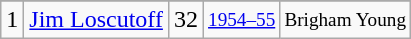<table class="wikitable">
<tr>
</tr>
<tr>
<td>1</td>
<td><a href='#'>Jim Loscutoff</a></td>
<td>32</td>
<td style="font-size:80%;"><a href='#'>1954–55</a></td>
<td style="font-size:80%;">Brigham Young</td>
</tr>
</table>
